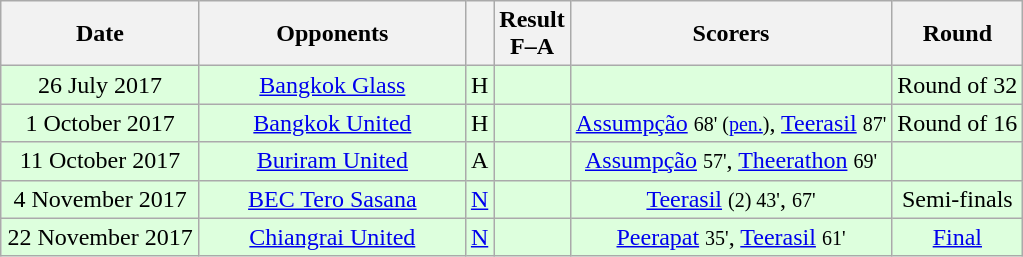<table class="wikitable" style="text-align:center">
<tr>
<th width="125">Date</th>
<th width="170">Opponents</th>
<th></th>
<th>Result<br>F–A</th>
<th>Scorers</th>
<th>Round</th>
</tr>
<tr bgcolor="#ddffdd">
<td>26 July 2017</td>
<td><a href='#'>Bangkok Glass</a></td>
<td>H</td>
<td></td>
<td></td>
<td>Round of 32</td>
</tr>
<tr bgcolor="#ddffdd">
<td>1 October 2017</td>
<td><a href='#'>Bangkok United</a></td>
<td>H</td>
<td></td>
<td><a href='#'>Assumpção</a> <small>68' (<a href='#'>pen.</a>)</small>, <a href='#'>Teerasil</a> <small>87'</small></td>
<td>Round of 16</td>
</tr>
<tr bgcolor="#ddffdd">
<td>11 October 2017</td>
<td><a href='#'>Buriram United</a></td>
<td>A</td>
<td></td>
<td><a href='#'>Assumpção</a> <small>57'</small>, <a href='#'>Theerathon</a> <small>69'</small></td>
<td></td>
</tr>
<tr bgcolor="#ddffdd">
<td>4 November 2017</td>
<td><a href='#'>BEC Tero Sasana</a></td>
<td><a href='#'>N</a></td>
<td></td>
<td><a href='#'>Teerasil</a> <small>(2) 43'</small>, <small>67'</small></td>
<td>Semi-finals</td>
</tr>
<tr bgcolor="#ddffdd">
<td>22 November 2017</td>
<td><a href='#'>Chiangrai United</a></td>
<td><a href='#'>N</a></td>
<td></td>
<td><a href='#'>Peerapat</a> <small>35'</small>, <a href='#'>Teerasil</a> <small>61'</small></td>
<td><a href='#'>Final</a></td>
</tr>
</table>
